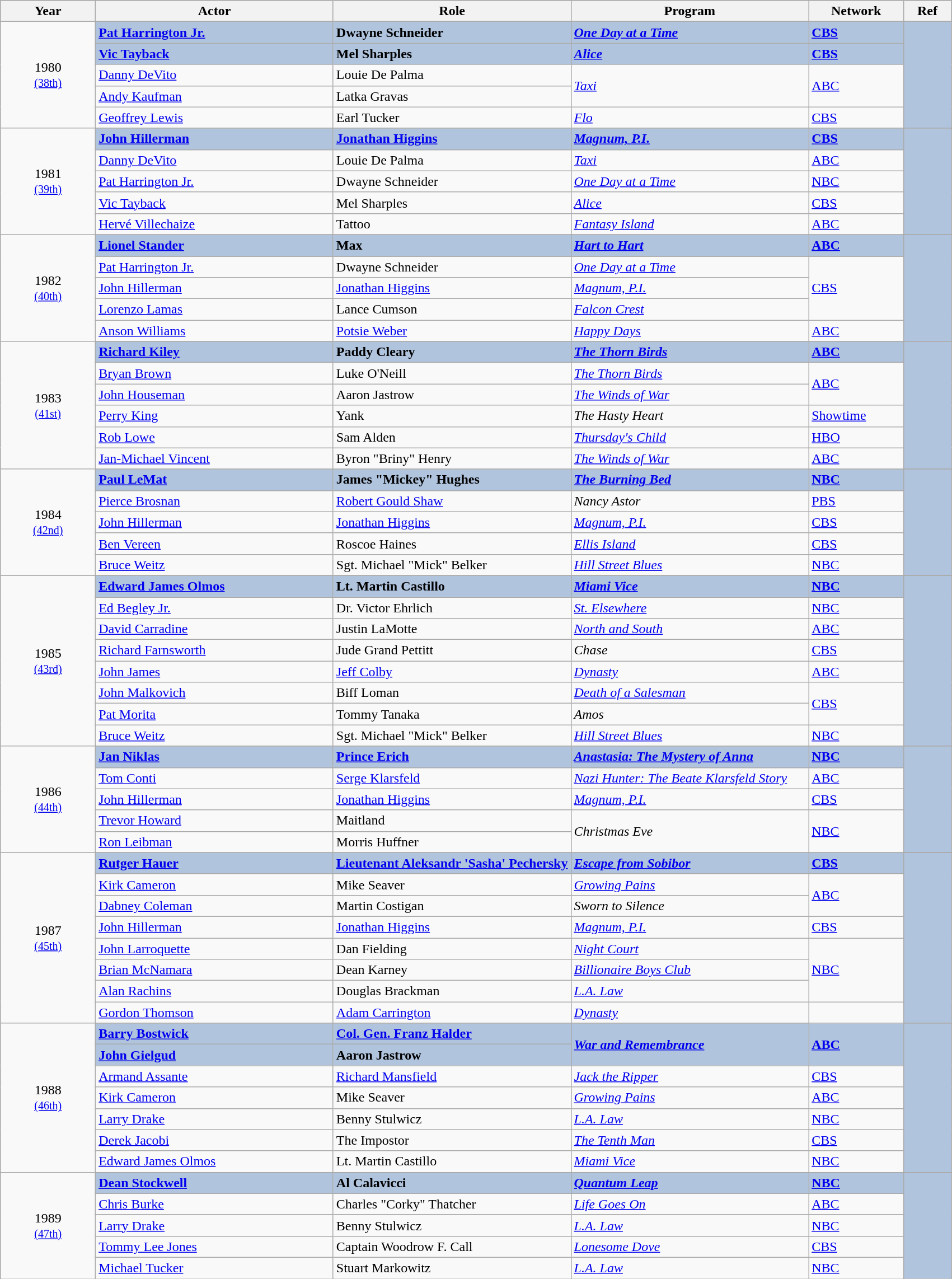<table class="wikitable" style="text-align: left">
<tr style="background:#bebebe;">
<th style="width:10%;">Year</th>
<th style="width:25%;">Actor</th>
<th style="width:25%;">Role</th>
<th style="width:25%;">Program</th>
<th style="width:10%;">Network</th>
<th style="width:5%;">Ref</th>
</tr>
<tr>
<td rowspan="6" style="text-align:center;">1980 <br><small><a href='#'>(38th)</a></small></td>
</tr>
<tr style="background:#B0C4DE;">
<td><strong><a href='#'>Pat Harrington Jr.</a> </strong></td>
<td><strong>Dwayne Schneider</strong></td>
<td><strong><em><a href='#'>One Day at a Time</a></em></strong></td>
<td><strong><a href='#'>CBS</a></strong></td>
<td rowspan="5"></td>
</tr>
<tr style="background:#B0C4DE;">
<td><strong><a href='#'>Vic Tayback</a> </strong></td>
<td><strong>Mel Sharples</strong></td>
<td><em><a href='#'><strong>Alice</strong></a></em></td>
<td><strong><a href='#'>CBS</a></strong></td>
</tr>
<tr>
<td><a href='#'>Danny DeVito</a></td>
<td>Louie De Palma</td>
<td rowspan="2"><em><a href='#'>Taxi</a></em></td>
<td rowspan="2"><a href='#'>ABC</a></td>
</tr>
<tr>
<td><a href='#'>Andy Kaufman</a></td>
<td>Latka Gravas</td>
</tr>
<tr>
<td><a href='#'>Geoffrey Lewis</a></td>
<td>Earl Tucker</td>
<td><em><a href='#'>Flo</a></em></td>
<td><a href='#'>CBS</a></td>
</tr>
<tr>
<td rowspan="6" style="text-align:center;">1981 <br><small><a href='#'>(39th)</a></small></td>
</tr>
<tr style="background:#B0C4DE;">
<td><strong><a href='#'>John Hillerman</a> </strong></td>
<td><strong><a href='#'>Jonathan Higgins</a></strong></td>
<td><strong><em><a href='#'>Magnum, P.I.</a></em></strong></td>
<td><strong><a href='#'>CBS</a></strong></td>
<td rowspan="5"></td>
</tr>
<tr>
<td><a href='#'>Danny DeVito</a></td>
<td>Louie De Palma</td>
<td><em><a href='#'>Taxi</a></em></td>
<td><a href='#'>ABC</a></td>
</tr>
<tr>
<td><a href='#'>Pat Harrington Jr.</a></td>
<td>Dwayne Schneider</td>
<td><em><a href='#'>One Day at a Time</a></em></td>
<td><a href='#'>NBC</a></td>
</tr>
<tr>
<td><a href='#'>Vic Tayback</a></td>
<td>Mel Sharples</td>
<td><em><a href='#'>Alice</a></em></td>
<td><a href='#'>CBS</a></td>
</tr>
<tr>
<td><a href='#'>Hervé Villechaize</a></td>
<td>Tattoo</td>
<td><em><a href='#'>Fantasy Island</a></em></td>
<td><a href='#'>ABC</a></td>
</tr>
<tr>
<td rowspan="6" style="text-align:center;">1982 <br><small><a href='#'>(40th)</a></small></td>
</tr>
<tr style="background:#B0C4DE;">
<td><strong><a href='#'>Lionel Stander</a> </strong></td>
<td><strong>Max</strong></td>
<td><strong><em><a href='#'>Hart to Hart</a></em></strong></td>
<td><a href='#'><strong>ABC</strong></a></td>
<td rowspan="5"></td>
</tr>
<tr>
<td><a href='#'>Pat Harrington Jr.</a></td>
<td>Dwayne Schneider</td>
<td><em><a href='#'>One Day at a Time</a></em></td>
<td rowspan="3"><a href='#'>CBS</a></td>
</tr>
<tr>
<td><a href='#'>John Hillerman</a></td>
<td><a href='#'>Jonathan Higgins</a></td>
<td><em><a href='#'>Magnum, P.I.</a></em></td>
</tr>
<tr>
<td><a href='#'>Lorenzo Lamas</a></td>
<td>Lance Cumson</td>
<td><em><a href='#'>Falcon Crest</a></em></td>
</tr>
<tr>
<td><a href='#'>Anson Williams</a></td>
<td><a href='#'>Potsie Weber</a></td>
<td><em><a href='#'>Happy Days</a></em></td>
<td><a href='#'>ABC</a></td>
</tr>
<tr>
<td rowspan="7" style="text-align:center;">1983 <br><small><a href='#'>(41st)</a></small></td>
</tr>
<tr style="background:#B0C4DE;">
<td><strong><a href='#'>Richard Kiley</a> </strong></td>
<td><strong>Paddy Cleary</strong></td>
<td><em><a href='#'><strong>The Thorn Birds</strong></a></em></td>
<td><a href='#'><strong>ABC</strong></a></td>
<td rowspan="6"></td>
</tr>
<tr>
<td><a href='#'>Bryan Brown</a></td>
<td>Luke O'Neill</td>
<td><em><a href='#'>The Thorn Birds</a></em></td>
<td rowspan="2"><a href='#'>ABC</a></td>
</tr>
<tr>
<td><a href='#'>John Houseman</a></td>
<td>Aaron Jastrow</td>
<td><em><a href='#'>The Winds of War</a></em></td>
</tr>
<tr>
<td><a href='#'>Perry King</a></td>
<td>Yank</td>
<td><em>The Hasty Heart</em></td>
<td><a href='#'>Showtime</a></td>
</tr>
<tr>
<td><a href='#'>Rob Lowe</a></td>
<td>Sam Alden</td>
<td><em><a href='#'>Thursday's Child</a></em></td>
<td><a href='#'>HBO</a></td>
</tr>
<tr>
<td><a href='#'>Jan-Michael Vincent</a></td>
<td>Byron "Briny" Henry</td>
<td><em><a href='#'>The Winds of War</a></em></td>
<td><a href='#'>ABC</a></td>
</tr>
<tr>
<td rowspan="6" style="text-align:center;">1984 <br><small><a href='#'>(42nd)</a></small></td>
</tr>
<tr style="background:#B0C4DE;">
<td><strong><a href='#'>Paul LeMat</a> </strong></td>
<td><strong>James "Mickey" Hughes</strong></td>
<td><strong><em><a href='#'>The Burning Bed</a></em></strong></td>
<td><strong><a href='#'>NBC</a></strong></td>
<td rowspan="5"></td>
</tr>
<tr>
<td><a href='#'>Pierce Brosnan</a></td>
<td><a href='#'>Robert Gould Shaw</a></td>
<td><em>Nancy Astor</em></td>
<td><a href='#'>PBS</a></td>
</tr>
<tr>
<td><a href='#'>John Hillerman</a></td>
<td><a href='#'>Jonathan Higgins</a></td>
<td><em><a href='#'>Magnum, P.I.</a></em></td>
<td><a href='#'>CBS</a></td>
</tr>
<tr>
<td><a href='#'>Ben Vereen</a></td>
<td>Roscoe Haines</td>
<td><em><a href='#'>Ellis Island</a></em></td>
<td><a href='#'>CBS</a></td>
</tr>
<tr>
<td><a href='#'>Bruce Weitz</a></td>
<td>Sgt. Michael "Mick" Belker</td>
<td><em><a href='#'>Hill Street Blues</a></em></td>
<td><a href='#'>NBC</a></td>
</tr>
<tr>
<td rowspan="9" style="text-align:center;">1985 <br><small><a href='#'>(43rd)</a></small></td>
</tr>
<tr style="background:#B0C4DE;">
<td><strong><a href='#'>Edward James Olmos</a> </strong></td>
<td><strong>Lt. Martin Castillo</strong></td>
<td><strong><em><a href='#'>Miami Vice</a></em></strong></td>
<td><strong><a href='#'>NBC</a></strong></td>
<td rowspan="8"></td>
</tr>
<tr>
<td><a href='#'>Ed Begley Jr.</a></td>
<td>Dr. Victor Ehrlich</td>
<td><em><a href='#'>St. Elsewhere</a></em></td>
<td><a href='#'>NBC</a></td>
</tr>
<tr>
<td><a href='#'>David Carradine</a></td>
<td>Justin LaMotte</td>
<td><em><a href='#'>North and South</a></em></td>
<td><a href='#'>ABC</a></td>
</tr>
<tr>
<td><a href='#'>Richard Farnsworth</a></td>
<td>Jude Grand Pettitt</td>
<td><em>Chase</em></td>
<td><a href='#'>CBS</a></td>
</tr>
<tr>
<td><a href='#'>John James</a></td>
<td><a href='#'>Jeff Colby</a></td>
<td><em><a href='#'>Dynasty</a></em></td>
<td><a href='#'>ABC</a></td>
</tr>
<tr>
<td><a href='#'>John Malkovich</a></td>
<td>Biff Loman</td>
<td><em><a href='#'>Death of a Salesman</a></em></td>
<td rowspan="2"><a href='#'>CBS</a></td>
</tr>
<tr>
<td><a href='#'>Pat Morita</a></td>
<td>Tommy Tanaka</td>
<td><em>Amos</em></td>
</tr>
<tr>
<td><a href='#'>Bruce Weitz</a></td>
<td>Sgt. Michael "Mick" Belker</td>
<td><em><a href='#'>Hill Street Blues</a></em></td>
<td><a href='#'>NBC</a></td>
</tr>
<tr>
<td rowspan="6" style="text-align:center;">1986 <br><small><a href='#'>(44th)</a></small></td>
</tr>
<tr style="background:#B0C4DE;">
<td><strong><a href='#'>Jan Niklas</a> </strong></td>
<td><a href='#'><strong>Prince Erich</strong></a></td>
<td><strong><em><a href='#'>Anastasia: The Mystery of Anna</a></em></strong></td>
<td><strong><a href='#'>NBC</a></strong></td>
<td rowspan="5"></td>
</tr>
<tr>
<td><a href='#'>Tom Conti</a></td>
<td><a href='#'>Serge Klarsfeld</a></td>
<td><em><a href='#'>Nazi Hunter: The Beate Klarsfeld Story</a></em></td>
<td><a href='#'>ABC</a></td>
</tr>
<tr>
<td><a href='#'>John Hillerman</a></td>
<td><a href='#'>Jonathan Higgins</a></td>
<td><em><a href='#'>Magnum, P.I.</a></em></td>
<td><a href='#'>CBS</a></td>
</tr>
<tr>
<td><a href='#'>Trevor Howard</a></td>
<td>Maitland</td>
<td rowspan="2"><em>Christmas Eve</em></td>
<td rowspan="2"><a href='#'>NBC</a></td>
</tr>
<tr>
<td><a href='#'>Ron Leibman</a></td>
<td>Morris Huffner</td>
</tr>
<tr>
<td rowspan="9" style="text-align:center;">1987 <br><small><a href='#'>(45th)</a></small></td>
</tr>
<tr style="background:#B0C4DE;">
<td><strong><a href='#'>Rutger Hauer</a> </strong></td>
<td><a href='#'><strong>Lieutenant Aleksandr 'Sasha' Pechersky</strong></a></td>
<td><strong><em><a href='#'>Escape from Sobibor</a></em></strong></td>
<td><strong><a href='#'>CBS</a></strong></td>
<td rowspan="8"></td>
</tr>
<tr>
<td><a href='#'>Kirk Cameron</a></td>
<td>Mike Seaver</td>
<td><em><a href='#'>Growing Pains</a></em></td>
<td rowspan="2"><a href='#'>ABC</a></td>
</tr>
<tr>
<td><a href='#'>Dabney Coleman</a></td>
<td>Martin Costigan</td>
<td><em>Sworn to Silence</em></td>
</tr>
<tr>
<td><a href='#'>John Hillerman</a></td>
<td><a href='#'>Jonathan Higgins</a></td>
<td><em><a href='#'>Magnum, P.I.</a></em></td>
<td><a href='#'>CBS</a></td>
</tr>
<tr>
<td><a href='#'>John Larroquette</a></td>
<td>Dan Fielding</td>
<td><em><a href='#'>Night Court</a></em></td>
<td rowspan="3"><a href='#'>NBC</a></td>
</tr>
<tr>
<td><a href='#'>Brian McNamara</a></td>
<td>Dean Karney</td>
<td><em><a href='#'>Billionaire Boys Club</a></em></td>
</tr>
<tr>
<td><a href='#'>Alan Rachins</a></td>
<td>Douglas Brackman</td>
<td><em><a href='#'>L.A. Law</a></em></td>
</tr>
<tr>
<td><a href='#'>Gordon Thomson</a></td>
<td><a href='#'>Adam Carrington</a></td>
<td><em><a href='#'>Dynasty</a></em></td>
</tr>
<tr>
<td rowspan="8" style="text-align:center;">1988 <br><small><a href='#'>(46th)</a></small></td>
</tr>
<tr style="background:#B0C4DE;">
<td><strong><a href='#'>Barry Bostwick</a> </strong></td>
<td><a href='#'><strong>Col. Gen. Franz Halder</strong></a></td>
<td rowspan="2"><em><a href='#'><strong>War and Remembrance</strong></a></em></td>
<td rowspan="2"><a href='#'><strong>ABC</strong></a></td>
<td rowspan="7"></td>
</tr>
<tr style="background:#B0C4DE;">
<td><strong><a href='#'>John Gielgud</a> </strong></td>
<td><strong>Aaron Jastrow</strong></td>
</tr>
<tr>
<td><a href='#'>Armand Assante</a></td>
<td><a href='#'>Richard Mansfield</a></td>
<td><em><a href='#'>Jack the Ripper</a></em></td>
<td><a href='#'>CBS</a></td>
</tr>
<tr>
<td><a href='#'>Kirk Cameron</a></td>
<td>Mike Seaver</td>
<td><em><a href='#'>Growing Pains</a></em></td>
<td><a href='#'>ABC</a></td>
</tr>
<tr>
<td><a href='#'>Larry Drake</a></td>
<td>Benny Stulwicz</td>
<td><em><a href='#'>L.A. Law</a></em></td>
<td><a href='#'>NBC</a></td>
</tr>
<tr>
<td><a href='#'>Derek Jacobi</a></td>
<td>The Impostor</td>
<td><em><a href='#'>The Tenth Man</a></em></td>
<td><a href='#'>CBS</a></td>
</tr>
<tr>
<td><a href='#'>Edward James Olmos</a></td>
<td>Lt. Martin Castillo</td>
<td><em><a href='#'>Miami Vice</a></em></td>
<td><a href='#'>NBC</a></td>
</tr>
<tr>
<td rowspan="6" style="text-align:center;">1989 <br><small><a href='#'>(47th)</a></small></td>
</tr>
<tr style="background:#B0C4DE;">
<td><strong><a href='#'>Dean Stockwell</a> </strong></td>
<td><strong>Al Calavicci</strong></td>
<td><strong><em><a href='#'>Quantum Leap</a></em></strong></td>
<td><strong><a href='#'>NBC</a></strong></td>
<td rowspan="5"></td>
</tr>
<tr>
<td><a href='#'>Chris Burke</a></td>
<td>Charles "Corky" Thatcher</td>
<td><em><a href='#'>Life Goes On</a></em></td>
<td><a href='#'>ABC</a></td>
</tr>
<tr>
<td><a href='#'>Larry Drake</a></td>
<td>Benny Stulwicz</td>
<td><em><a href='#'>L.A. Law</a></em></td>
<td><a href='#'>NBC</a></td>
</tr>
<tr>
<td><a href='#'>Tommy Lee Jones</a></td>
<td>Captain Woodrow F. Call</td>
<td><em><a href='#'>Lonesome Dove</a></em></td>
<td><a href='#'>CBS</a></td>
</tr>
<tr>
<td><a href='#'>Michael Tucker</a></td>
<td>Stuart Markowitz</td>
<td><em><a href='#'>L.A. Law</a></em></td>
<td><a href='#'>NBC</a></td>
</tr>
</table>
